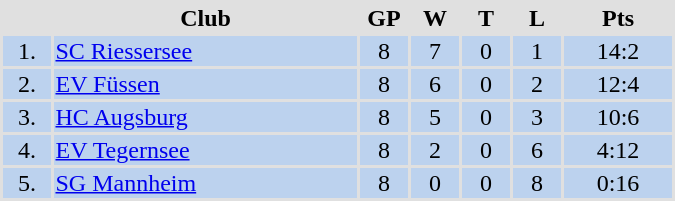<table - bgcolor="#e0e0e0">
<tr>
<th width="30"></th>
<th width="200">Club</th>
<th width="30">GP</th>
<th width="30">W</th>
<th width="30">T</th>
<th width="30">L</th>
<th width="70">Pts</th>
</tr>
<tr bgcolor="#BCD2EE" align="center">
<td>1.</td>
<td align="left"><a href='#'>SC Riessersee</a></td>
<td>8</td>
<td>7</td>
<td>0</td>
<td>1</td>
<td>14:2</td>
</tr>
<tr bgcolor=#BCD2EE align="center">
<td>2.</td>
<td align="left"><a href='#'>EV Füssen</a></td>
<td>8</td>
<td>6</td>
<td>0</td>
<td>2</td>
<td>12:4</td>
</tr>
<tr bgcolor=#BCD2EE align="center">
<td>3.</td>
<td align="left"><a href='#'>HC Augsburg</a></td>
<td>8</td>
<td>5</td>
<td>0</td>
<td>3</td>
<td>10:6</td>
</tr>
<tr bgcolor=#BCD2EE align="center">
<td>4.</td>
<td align="left"><a href='#'>EV Tegernsee</a></td>
<td>8</td>
<td>2</td>
<td>0</td>
<td>6</td>
<td>4:12</td>
</tr>
<tr bgcolor=#BCD2EE align="center">
<td>5.</td>
<td align="left"><a href='#'>SG Mannheim</a></td>
<td>8</td>
<td>0</td>
<td>0</td>
<td>8</td>
<td>0:16</td>
</tr>
</table>
